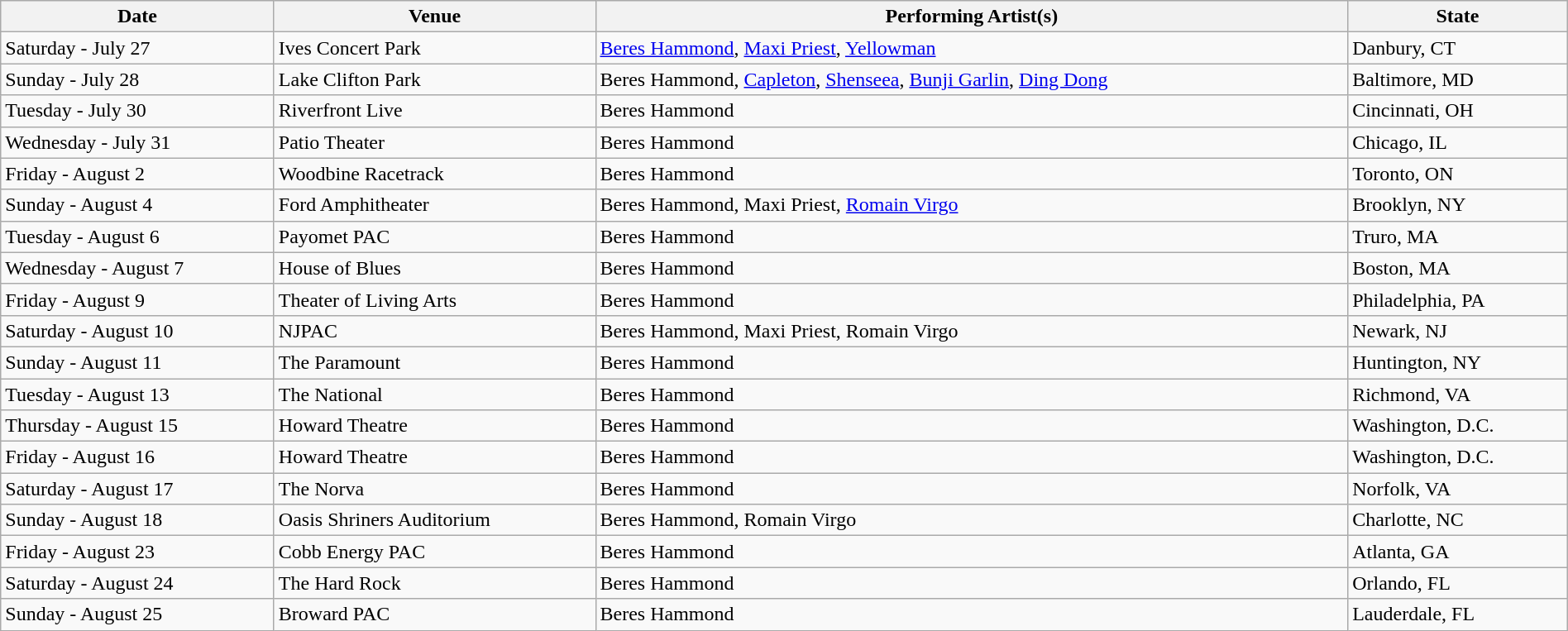<table class="wikitable" style="width: 100%; height: 5em;">
<tr>
<th>Date</th>
<th>Venue</th>
<th>Performing Artist(s)</th>
<th>State</th>
</tr>
<tr>
<td>Saturday - July 27</td>
<td>Ives Concert Park</td>
<td><a href='#'>Beres Hammond</a>, <a href='#'>Maxi Priest</a>, <a href='#'>Yellowman</a></td>
<td>Danbury, CT</td>
</tr>
<tr>
<td>Sunday - July 28</td>
<td>Lake Clifton Park</td>
<td>Beres Hammond, <a href='#'>Capleton</a>, <a href='#'>Shenseea</a>, <a href='#'>Bunji Garlin</a>, <a href='#'>Ding Dong</a></td>
<td>Baltimore, MD</td>
</tr>
<tr>
<td>Tuesday - July 30</td>
<td>Riverfront Live</td>
<td>Beres Hammond</td>
<td>Cincinnati, OH</td>
</tr>
<tr>
<td>Wednesday - July 31</td>
<td>Patio Theater</td>
<td>Beres Hammond</td>
<td>Chicago, IL</td>
</tr>
<tr>
<td>Friday - August 2</td>
<td>Woodbine Racetrack</td>
<td>Beres Hammond</td>
<td>Toronto, ON</td>
</tr>
<tr>
<td>Sunday - August 4</td>
<td>Ford Amphitheater</td>
<td>Beres Hammond, Maxi Priest, <a href='#'>Romain Virgo</a></td>
<td>Brooklyn, NY</td>
</tr>
<tr>
<td>Tuesday - August 6</td>
<td>Payomet PAC</td>
<td>Beres Hammond</td>
<td>Truro, MA</td>
</tr>
<tr>
<td>Wednesday - August 7</td>
<td>House of Blues</td>
<td>Beres Hammond</td>
<td>Boston, MA</td>
</tr>
<tr>
<td>Friday - August 9</td>
<td>Theater of Living Arts</td>
<td>Beres Hammond</td>
<td>Philadelphia, PA</td>
</tr>
<tr>
<td>Saturday - August 10</td>
<td>NJPAC</td>
<td>Beres Hammond, Maxi Priest, Romain Virgo</td>
<td>Newark, NJ</td>
</tr>
<tr>
<td>Sunday - August 11</td>
<td>The Paramount</td>
<td>Beres Hammond</td>
<td>Huntington, NY</td>
</tr>
<tr>
<td>Tuesday - August 13</td>
<td>The National</td>
<td>Beres Hammond</td>
<td>Richmond, VA</td>
</tr>
<tr>
<td>Thursday - August 15</td>
<td>Howard Theatre</td>
<td>Beres Hammond</td>
<td>Washington, D.C.</td>
</tr>
<tr>
<td>Friday  - August 16</td>
<td>Howard Theatre</td>
<td>Beres Hammond</td>
<td>Washington, D.C.</td>
</tr>
<tr>
<td>Saturday  - August 17</td>
<td>The Norva</td>
<td>Beres Hammond</td>
<td>Norfolk, VA</td>
</tr>
<tr>
<td>Sunday  - August 18</td>
<td>Oasis Shriners Auditorium</td>
<td>Beres Hammond, Romain Virgo</td>
<td>Charlotte, NC</td>
</tr>
<tr>
<td>Friday  - August 23</td>
<td>Cobb Energy PAC</td>
<td>Beres Hammond</td>
<td>Atlanta, GA</td>
</tr>
<tr>
<td>Saturday  - August 24</td>
<td>The Hard Rock</td>
<td>Beres Hammond</td>
<td>Orlando, FL</td>
</tr>
<tr>
<td>Sunday  - August 25</td>
<td>Broward PAC</td>
<td>Beres Hammond</td>
<td>Lauderdale, FL</td>
</tr>
</table>
